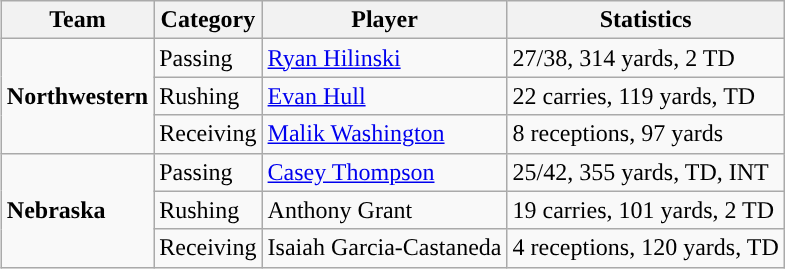<table class="wikitable" style="float: right;">
<tr>
<th>Team</th>
<th>Category</th>
<th>Player</th>
<th>Statistics</th>
</tr>
<tr>
<td rowspan=3><strong>Northwestern</strong></td>
<td>Passing</td>
<td><a href='#'>Ryan Hilinski</a></td>
<td>27/38, 314 yards, 2 TD</td>
</tr>
<tr>
<td>Rushing</td>
<td><a href='#'>Evan Hull</a></td>
<td>22 carries, 119 yards, TD</td>
</tr>
<tr>
<td>Receiving</td>
<td><a href='#'>Malik Washington</a></td>
<td>8 receptions, 97 yards</td>
</tr>
<tr>
<td rowspan=3><strong>Nebraska</strong></td>
<td>Passing</td>
<td><a href='#'>Casey Thompson</a></td>
<td>25/42, 355 yards, TD, INT</td>
</tr>
<tr>
<td>Rushing</td>
<td>Anthony Grant</td>
<td>19 carries, 101 yards, 2 TD</td>
</tr>
<tr>
<td>Receiving</td>
<td>Isaiah Garcia-Castaneda</td>
<td>4 receptions, 120 yards, TD</td>
</tr>
</table>
